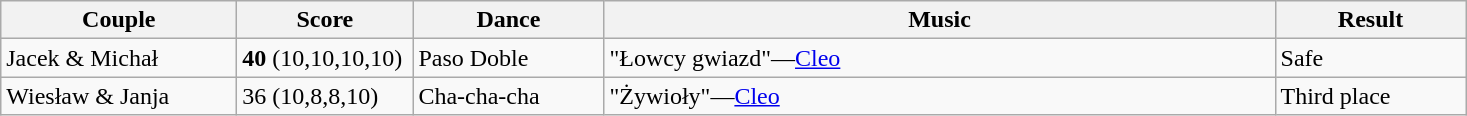<table class="wikitable">
<tr>
<th style="width:150px;">Couple</th>
<th style="width:110px;">Score</th>
<th style="width:120px;">Dance</th>
<th style="width:440px;">Music</th>
<th style="width:120px;">Result</th>
</tr>
<tr>
<td>Jacek & Michał</td>
<td><strong>40</strong> (10,10,10,10)</td>
<td>Paso Doble</td>
<td>"Łowcy gwiazd"—<a href='#'>Cleo</a></td>
<td>Safe</td>
</tr>
<tr>
<td>Wiesław & Janja</td>
<td>36 (10,8,8,10)</td>
<td>Cha-cha-cha</td>
<td>"Żywioły"—<a href='#'>Cleo</a></td>
<td>Third place</td>
</tr>
</table>
